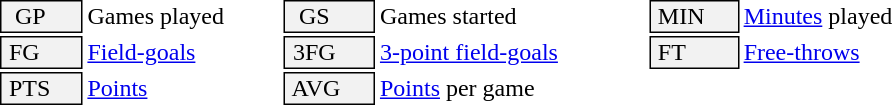<table class="toccolours " style="min-width:40em; white-space: nowrap;">
<tr>
<td style="background-color: #F2F2F2; border: 1px solid black;">  GP</td>
<td>Games played</td>
<td style="background-color: #F2F2F2; border: 1px solid black">  GS </td>
<td>Games started</td>
<td style="background-color: #F2F2F2; border: 1px solid black"> MIN </td>
<td><a href='#'>Minutes</a> played</td>
</tr>
<tr>
<td style="background-color: #F2F2F2; border: 1px solid black;"> FG </td>
<td style="padding-right: 8px"><a href='#'>Field-goals</a></td>
<td style="background-color: #F2F2F2; border: 1px solid black"> 3FG </td>
<td style="padding-right: 8px"><a href='#'>3-point field-goals</a></td>
<td style="background-color: #F2F2F2; border: 1px solid black"> FT </td>
<td><a href='#'>Free-throws</a></td>
</tr>
<tr>
<td style="background-color: #F2F2F2; border: 1px solid black;"> PTS </td>
<td><a href='#'>Points</a></td>
<td style="background-color: #F2F2F2; border: 1px solid black"> AVG </td>
<td><a href='#'>Points</a> per game</td>
<td></td>
<td></td>
</tr>
</table>
